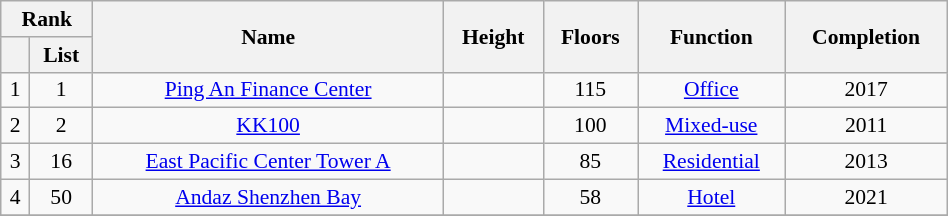<table class="wikitable sortable" align="center" style="text-align:center; font-size:90%; margin:auto; width:50%;">
<tr>
<th colspan="2">Rank</th>
<th rowspan="2">Name</th>
<th rowspan="2">Height</th>
<th rowspan="2">Floors</th>
<th rowspan="2">Function</th>
<th rowspan="2">Completion</th>
</tr>
<tr>
<th></th>
<th>List</th>
</tr>
<tr>
<td>1</td>
<td>1</td>
<td><a href='#'>Ping An Finance Center</a></td>
<td></td>
<td>115</td>
<td><a href='#'>Office</a></td>
<td>2017</td>
</tr>
<tr>
<td>2</td>
<td>2</td>
<td><a href='#'>KK100</a></td>
<td></td>
<td>100</td>
<td><a href='#'>Mixed-use</a></td>
<td>2011</td>
</tr>
<tr>
<td>3</td>
<td>16</td>
<td><a href='#'>East Pacific Center Tower A</a></td>
<td></td>
<td>85</td>
<td><a href='#'>Residential</a></td>
<td>2013</td>
</tr>
<tr>
<td>4</td>
<td>50</td>
<td><a href='#'>Andaz Shenzhen Bay</a></td>
<td></td>
<td>58</td>
<td><a href='#'>Hotel</a></td>
<td>2021</td>
</tr>
<tr>
</tr>
</table>
